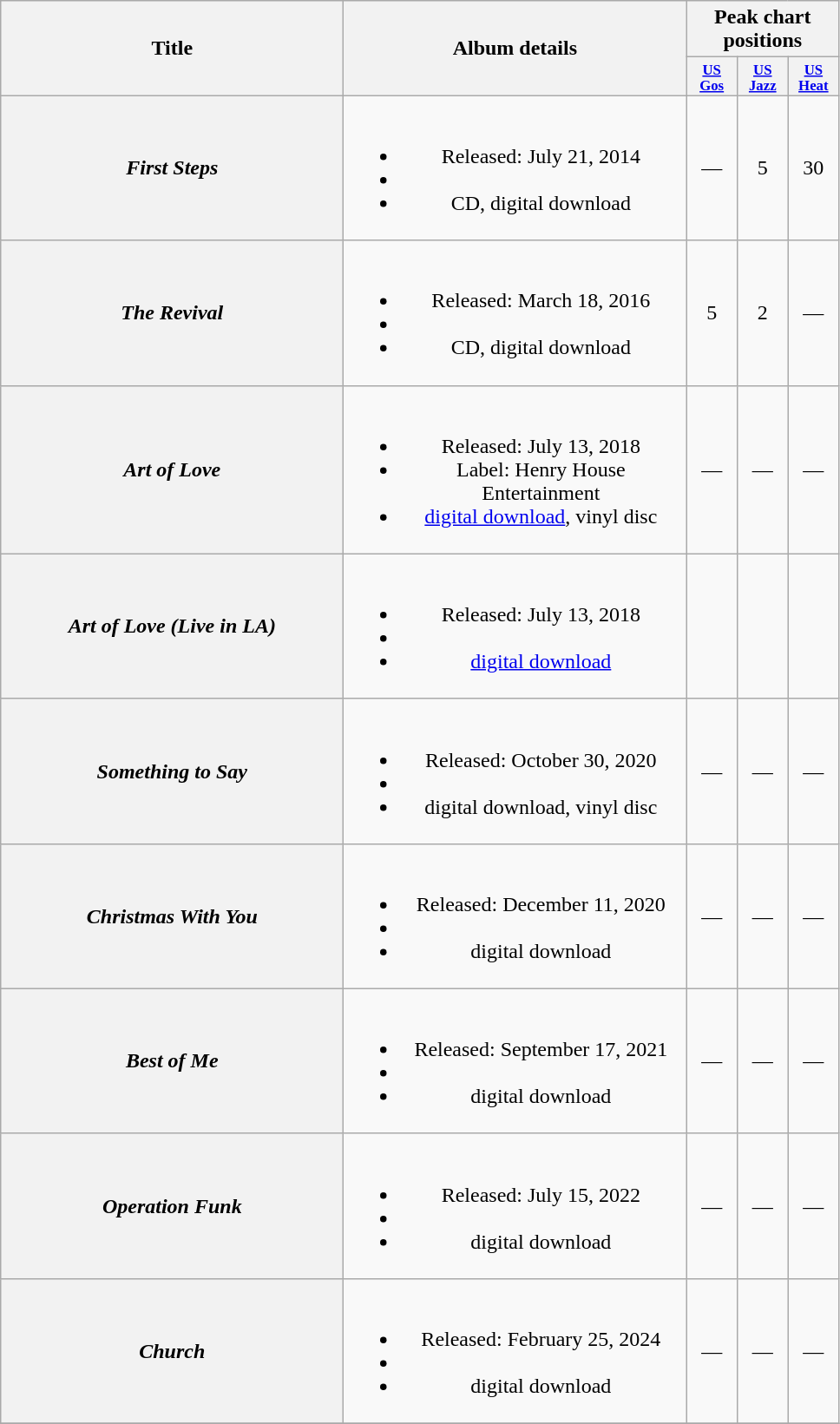<table class="wikitable plainrowheaders" style="text-align:center;">
<tr>
<th rowspan="2" scope="col" style="width:16em;">Title</th>
<th rowspan="2" scope="col" style="width:16em;">Album details</th>
<th colspan="3" scope="col">Peak chart positions</th>
</tr>
<tr>
<th style="width:3em; font-size:70%"><a href='#'>US<br>Gos</a></th>
<th style="width:3em; font-size:70%"><a href='#'>US<br>Jazz</a></th>
<th style="width:3em; font-size:70%"><a href='#'>US<br>Heat</a></th>
</tr>
<tr>
<th scope="row"><em>First Steps</em></th>
<td><br><ul><li>Released: July 21, 2014</li><li></li><li>CD, digital download</li></ul></td>
<td>—</td>
<td>5</td>
<td>30</td>
</tr>
<tr>
<th scope="row"><em>The Revival</em></th>
<td><br><ul><li>Released: March 18, 2016</li><li></li><li>CD, digital download</li></ul></td>
<td>5</td>
<td>2</td>
<td>—</td>
</tr>
<tr>
<th scope="row"><em>Art of Love</em></th>
<td><br><ul><li>Released: July 13, 2018</li><li>Label: Henry House Entertainment</li><li><a href='#'>digital download</a>, vinyl disc</li></ul></td>
<td>—</td>
<td>—</td>
<td>—</td>
</tr>
<tr>
<th scope="row"><em>Art of Love (Live in LA)</em></th>
<td><br><ul><li>Released: July 13, 2018</li><li></li><li><a href='#'>digital download</a></li></ul></td>
<td></td>
<td></td>
<td></td>
</tr>
<tr>
<th scope="row"><em>Something to Say</em></th>
<td><br><ul><li>Released: October 30, 2020</li><li></li><li>digital download, vinyl disc</li></ul></td>
<td>—</td>
<td>—</td>
<td>—</td>
</tr>
<tr>
<th scope="row"><em>Christmas With You</em></th>
<td><br><ul><li>Released: December 11, 2020</li><li></li><li>digital download</li></ul></td>
<td>—</td>
<td>—</td>
<td>—</td>
</tr>
<tr>
<th scope="row"><em>Best of Me</em></th>
<td><br><ul><li>Released: September 17, 2021</li><li></li><li>digital download</li></ul></td>
<td>—</td>
<td>—</td>
<td>—</td>
</tr>
<tr>
<th scope="row"><em>Operation Funk</em></th>
<td><br><ul><li>Released: July 15, 2022</li><li></li><li>digital download</li></ul></td>
<td>—</td>
<td>—</td>
<td>—</td>
</tr>
<tr>
<th scope="row"><em>Church</em></th>
<td><br><ul><li>Released: February 25, 2024</li><li></li><li>digital download</li></ul></td>
<td>—</td>
<td>—</td>
<td>—</td>
</tr>
<tr>
</tr>
</table>
